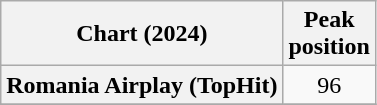<table class="wikitable plainrowheaders" style="text-align:center">
<tr>
<th scope="col">Chart (2024)</th>
<th scope="col">Peak<br>position</th>
</tr>
<tr>
<th scope="row">Romania Airplay (TopHit)</th>
<td>96</td>
</tr>
<tr>
</tr>
</table>
